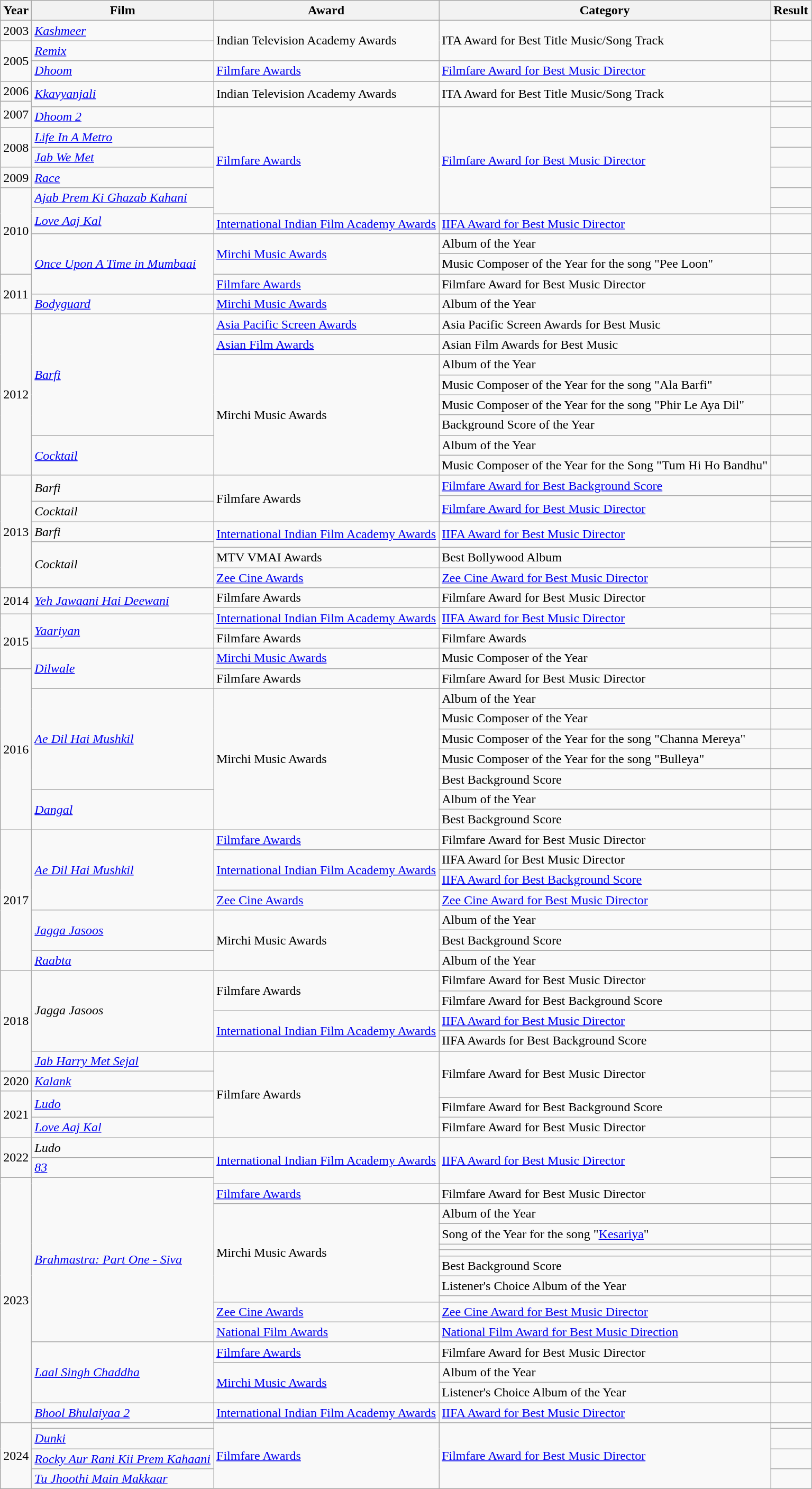<table class="wikitable">
<tr>
<th>Year</th>
<th>Film</th>
<th>Award</th>
<th>Category</th>
<th>Result</th>
</tr>
<tr>
<td>2003</td>
<td><a href='#'><em>Kashmeer</em></a></td>
<td rowspan="2">Indian Television Academy Awards</td>
<td rowspan="2">ITA Award for Best Title Music/Song Track</td>
<td></td>
</tr>
<tr>
<td rowspan="2">2005</td>
<td><a href='#'><em>Remix</em></a></td>
<td></td>
</tr>
<tr>
<td><em><a href='#'>Dhoom</a></em></td>
<td><a href='#'>Filmfare Awards</a></td>
<td><a href='#'>Filmfare Award for Best Music Director</a></td>
<td></td>
</tr>
<tr>
<td>2006</td>
<td rowspan="2"><em><a href='#'>Kkavyanjali</a></em></td>
<td rowspan="2">Indian Television Academy Awards</td>
<td rowspan="2">ITA Award for Best Title Music/Song Track</td>
<td></td>
</tr>
<tr>
<td rowspan="2">2007</td>
<td></td>
</tr>
<tr>
<td><em><a href='#'>Dhoom 2</a></em></td>
<td rowspan="6"><a href='#'>Filmfare Awards</a></td>
<td rowspan="6"><a href='#'>Filmfare Award for Best Music Director</a></td>
<td></td>
</tr>
<tr>
<td rowspan="2">2008</td>
<td><a href='#'><em>Life In A Metro</em></a></td>
<td></td>
</tr>
<tr>
<td><em><a href='#'>Jab We Met</a></em></td>
<td></td>
</tr>
<tr>
<td>2009</td>
<td><a href='#'><em>Race</em></a></td>
<td></td>
</tr>
<tr>
<td rowspan="5">2010</td>
<td><em><a href='#'>Ajab Prem Ki Ghazab Kahani</a></em></td>
<td></td>
</tr>
<tr>
<td rowspan="2"><a href='#'><em>Love Aaj Kal</em></a></td>
<td></td>
</tr>
<tr>
<td><a href='#'>International Indian Film Academy Awards</a></td>
<td><a href='#'>IIFA Award for Best Music Director</a></td>
<td></td>
</tr>
<tr>
<td rowspan="3"><a href='#'><em>Once Upon A Time in Mumbaai</em></a></td>
<td rowspan="2"><a href='#'>Mirchi Music Awards</a></td>
<td>Album of the Year</td>
<td></td>
</tr>
<tr>
<td>Music Composer of the Year for the song "Pee Loon"</td>
<td></td>
</tr>
<tr>
<td rowspan="2">2011</td>
<td><a href='#'>Filmfare Awards</a></td>
<td>Filmfare Award for Best Music Director</td>
<td></td>
</tr>
<tr>
<td><a href='#'><em>Bodyguard</em></a></td>
<td><a href='#'>Mirchi Music Awards</a></td>
<td>Album of the Year</td>
<td></td>
</tr>
<tr>
<td rowspan="8">2012</td>
<td rowspan="6"><a href='#'><em>Barfi</em></a></td>
<td><a href='#'>Asia Pacific Screen Awards</a></td>
<td>Asia Pacific Screen Awards for Best Music</td>
<td></td>
</tr>
<tr>
<td><a href='#'>Asian Film Awards</a></td>
<td>Asian Film Awards for Best Music</td>
<td></td>
</tr>
<tr>
<td rowspan="6">Mirchi Music Awards</td>
<td>Album of the Year</td>
<td></td>
</tr>
<tr>
<td>Music Composer of the Year for the song "Ala Barfi"</td>
<td></td>
</tr>
<tr>
<td>Music Composer of the Year for the song "Phir Le Aya Dil"</td>
<td></td>
</tr>
<tr>
<td>Background Score of the Year</td>
<td></td>
</tr>
<tr>
<td rowspan="2"><a href='#'><em>Cocktail</em></a></td>
<td>Album of the Year</td>
<td></td>
</tr>
<tr>
<td>Music Composer of the Year for the Song "Tum Hi Ho Bandhu"</td>
<td></td>
</tr>
<tr>
<td rowspan="7">2013</td>
<td rowspan="2"><em>Barfi</em></td>
<td rowspan="3">Filmfare Awards</td>
<td><a href='#'>Filmfare Award for Best Background Score</a></td>
<td></td>
</tr>
<tr>
<td rowspan="2"><a href='#'>Filmfare Award for Best Music Director</a></td>
<td></td>
</tr>
<tr>
<td><em>Cocktail</em></td>
<td></td>
</tr>
<tr>
<td><em>Barfi</em></td>
<td rowspan="2"><a href='#'>International Indian Film Academy Awards</a></td>
<td rowspan="2"><a href='#'>IIFA Award for Best Music Director</a></td>
<td></td>
</tr>
<tr>
<td rowspan="3"><em>Cocktail</em></td>
<td></td>
</tr>
<tr>
<td>MTV VMAI Awards</td>
<td>Best Bollywood Album</td>
<td></td>
</tr>
<tr>
<td><a href='#'>Zee Cine Awards</a></td>
<td><a href='#'>Zee Cine Award for Best Music Director</a></td>
<td></td>
</tr>
<tr>
<td rowspan="2">2014</td>
<td rowspan="2"><em><a href='#'>Yeh Jawaani Hai Deewani</a></em></td>
<td>Filmfare Awards</td>
<td>Filmfare Award for Best Music Director</td>
<td></td>
</tr>
<tr>
<td rowspan="2"><a href='#'>International Indian Film Academy Awards</a></td>
<td rowspan="2"><a href='#'>IIFA Award for Best Music Director</a></td>
<td></td>
</tr>
<tr>
<td rowspan="3">2015</td>
<td rowspan="2"><a href='#'><em>Yaariyan</em></a></td>
<td></td>
</tr>
<tr>
<td>Filmfare Awards</td>
<td>Filmfare Awards</td>
<td></td>
</tr>
<tr>
<td rowspan="2"><a href='#'><em>Dilwale</em></a></td>
<td><a href='#'>Mirchi Music Awards</a></td>
<td>Music Composer of the Year</td>
<td></td>
</tr>
<tr>
<td rowspan="8">2016</td>
<td>Filmfare Awards</td>
<td>Filmfare Award for Best Music Director</td>
<td></td>
</tr>
<tr>
<td rowspan="5"><em><a href='#'>Ae Dil Hai Mushkil</a></em></td>
<td rowspan="7">Mirchi Music Awards</td>
<td>Album of the Year</td>
<td></td>
</tr>
<tr>
<td>Music Composer of the Year</td>
<td></td>
</tr>
<tr>
<td>Music Composer of the Year for the song "Channa Mereya"</td>
<td></td>
</tr>
<tr>
<td>Music Composer of the Year for the song "Bulleya"</td>
<td></td>
</tr>
<tr>
<td>Best Background Score</td>
<td></td>
</tr>
<tr>
<td rowspan="2"><a href='#'><em>Dangal</em></a></td>
<td>Album of the Year</td>
<td></td>
</tr>
<tr>
<td>Best Background Score</td>
<td></td>
</tr>
<tr>
<td rowspan="7">2017</td>
<td rowspan="4"><em><a href='#'>Ae Dil Hai Mushkil</a></em></td>
<td><a href='#'>Filmfare Awards</a></td>
<td>Filmfare Award for Best Music Director</td>
<td></td>
</tr>
<tr>
<td rowspan="2"><a href='#'>International Indian Film Academy Awards</a></td>
<td>IIFA Award for Best Music Director</td>
<td></td>
</tr>
<tr>
<td><a href='#'>IIFA Award for Best Background Score</a></td>
<td></td>
</tr>
<tr>
<td><a href='#'>Zee Cine Awards</a></td>
<td><a href='#'>Zee Cine Award for Best Music Director</a></td>
<td></td>
</tr>
<tr>
<td rowspan="2"><em><a href='#'>Jagga Jasoos</a></em></td>
<td rowspan="3">Mirchi Music Awards</td>
<td>Album of the Year</td>
<td></td>
</tr>
<tr>
<td>Best Background Score</td>
<td></td>
</tr>
<tr>
<td><a href='#'><em>Raabta</em></a></td>
<td>Album of the Year</td>
<td></td>
</tr>
<tr>
<td rowspan="5">2018</td>
<td rowspan="4"><em>Jagga Jasoos</em></td>
<td rowspan="2">Filmfare Awards</td>
<td>Filmfare Award for Best Music Director</td>
<td></td>
</tr>
<tr>
<td>Filmfare Award for Best Background Score</td>
<td></td>
</tr>
<tr>
<td rowspan="2"><a href='#'>International Indian Film Academy Awards</a></td>
<td><a href='#'>IIFA Award for Best Music Director</a></td>
<td></td>
</tr>
<tr>
<td>IIFA Awards for Best Background Score</td>
<td></td>
</tr>
<tr>
<td><em><a href='#'>Jab Harry Met Sejal</a></em></td>
<td rowspan="5">Filmfare Awards</td>
<td rowspan="3">Filmfare Award for Best Music Director</td>
<td></td>
</tr>
<tr>
<td>2020</td>
<td><em><a href='#'>Kalank</a></em></td>
<td></td>
</tr>
<tr>
<td rowspan="3">2021</td>
<td rowspan="2"><a href='#'><em>Ludo</em></a></td>
<td></td>
</tr>
<tr>
<td>Filmfare Award for Best Background Score</td>
<td></td>
</tr>
<tr>
<td><a href='#'><em>Love Aaj Kal</em></a></td>
<td>Filmfare Award for Best Music Director</td>
<td></td>
</tr>
<tr>
<td rowspan="2">2022</td>
<td><em>Ludo</em></td>
<td rowspan="3"><a href='#'>International Indian Film Academy Awards</a></td>
<td rowspan="3"><a href='#'>IIFA Award for Best Music Director</a></td>
<td></td>
</tr>
<tr>
<td><a href='#'><em>83</em></a></td>
<td></td>
</tr>
<tr>
<td rowspan="15">2023</td>
<td rowspan="11"><a href='#'><em>Brahmastra: Part One - Siva</em></a></td>
<td></td>
</tr>
<tr>
<td><a href='#'>Filmfare Awards</a></td>
<td>Filmfare Award for Best Music Director</td>
<td></td>
</tr>
<tr>
<td rowspan="7">Mirchi Music Awards</td>
<td>Album of the Year</td>
<td></td>
</tr>
<tr>
<td>Song of the Year for the song "<a href='#'>Kesariya</a>"</td>
<td></td>
</tr>
<tr>
<td></td>
<td></td>
</tr>
<tr>
<td></td>
<td></td>
</tr>
<tr>
<td>Best Background Score</td>
<td></td>
</tr>
<tr>
<td>Listener's Choice Album of the Year</td>
<td></td>
</tr>
<tr>
<td></td>
<td></td>
</tr>
<tr>
<td><a href='#'>Zee Cine Awards</a></td>
<td><a href='#'>Zee Cine Award for Best Music Director</a></td>
<td></td>
</tr>
<tr>
<td><a href='#'>National Film Awards</a></td>
<td><a href='#'>National Film Award for Best Music Direction</a></td>
<td></td>
</tr>
<tr>
<td rowspan="3"><em><a href='#'>Laal Singh Chaddha</a></em></td>
<td><a href='#'>Filmfare Awards</a></td>
<td>Filmfare Award for Best Music Director</td>
<td></td>
</tr>
<tr>
<td rowspan="2"><a href='#'>Mirchi Music Awards</a></td>
<td>Album of the Year</td>
<td></td>
</tr>
<tr>
<td>Listener's Choice Album of the Year</td>
<td></td>
</tr>
<tr>
<td><em><a href='#'>Bhool Bhulaiyaa 2</a></em></td>
<td 23rd IIFA Awards><a href='#'>International Indian Film Academy Awards</a></td>
<td><a href='#'>IIFA Award for Best Music Director</a></td>
<td></td>
</tr>
<tr>
<td rowspan="4">2024</td>
<td></td>
<td rowspan="4"><a href='#'> Filmfare Awards</a></td>
<td rowspan="4"><a href='#'>Filmfare Award for Best Music Director</a></td>
<td></td>
</tr>
<tr>
<td><a href='#'><em>Dunki</em></a></td>
<td></td>
</tr>
<tr>
<td><em><a href='#'>Rocky Aur Rani Kii Prem Kahaani</a></em></td>
<td></td>
</tr>
<tr>
<td><em><a href='#'>Tu Jhoothi Main Makkaar</a></em></td>
<td></td>
</tr>
</table>
